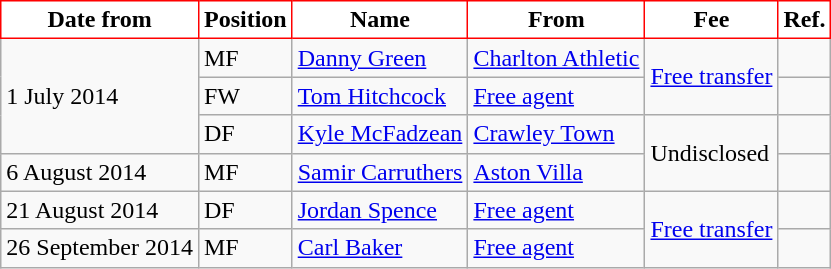<table class="wikitable">
<tr>
<th style="background:#FFFFFF; color:black; border:1px solid red;">Date from</th>
<th style="background:#FFFFFF; color:black; border:1px solid red;">Position</th>
<th style="background:#FFFFFF; color:black; border:1px solid red;">Name</th>
<th style="background:#FFFFFF; color:black; border:1px solid red;">From</th>
<th style="background:#FFFFFF; color:black; border:1px solid red;">Fee</th>
<th style="background:#FFFFFF; color:black; border:1px solid red;">Ref.</th>
</tr>
<tr>
<td rowspan="3">1 July 2014</td>
<td>MF</td>
<td> <a href='#'>Danny Green</a></td>
<td><a href='#'>Charlton Athletic</a></td>
<td rowspan="2"><a href='#'>Free transfer</a></td>
<td></td>
</tr>
<tr>
<td>FW</td>
<td> <a href='#'>Tom Hitchcock</a></td>
<td><a href='#'>Free agent</a></td>
<td></td>
</tr>
<tr>
<td>DF</td>
<td> <a href='#'>Kyle McFadzean</a></td>
<td><a href='#'>Crawley Town</a></td>
<td rowspan="2">Undisclosed</td>
<td></td>
</tr>
<tr>
<td>6 August 2014</td>
<td>MF</td>
<td> <a href='#'>Samir Carruthers</a></td>
<td><a href='#'>Aston Villa</a></td>
<td></td>
</tr>
<tr>
<td>21 August 2014</td>
<td>DF</td>
<td> <a href='#'>Jordan Spence</a></td>
<td><a href='#'>Free agent</a></td>
<td rowspan="2"><a href='#'>Free transfer</a></td>
<td></td>
</tr>
<tr>
<td>26 September 2014</td>
<td>MF</td>
<td> <a href='#'>Carl Baker</a></td>
<td><a href='#'>Free agent</a></td>
<td></td>
</tr>
</table>
